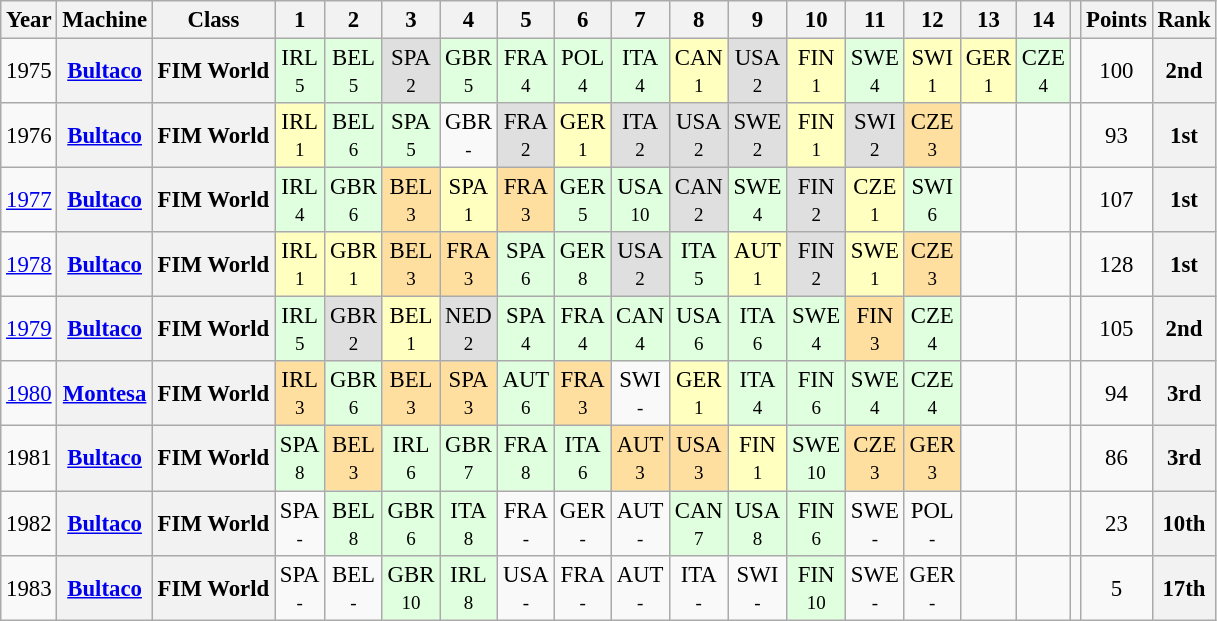<table class="wikitable" style="text-align:center; font-size:95%">
<tr>
<th>Year</th>
<th>Machine</th>
<th>Class</th>
<th>1</th>
<th>2</th>
<th>3</th>
<th>4</th>
<th>5</th>
<th>6</th>
<th>7</th>
<th>8</th>
<th>9</th>
<th>10</th>
<th>11</th>
<th>12</th>
<th>13</th>
<th>14</th>
<th></th>
<th>Points</th>
<th>Rank</th>
</tr>
<tr>
<td>1975</td>
<th><a href='#'>Bultaco</a></th>
<th>FIM World</th>
<td style="background:#DFFFDF;">IRL<br><small>5</small></td>
<td style="background:#DFFFDF;">BEL<br><small>5</small></td>
<td style="background:#DFDFDF;">SPA<br><small>2</small></td>
<td style="background:#DFFFDF;">GBR<br><small>5</small></td>
<td style="background:#DFFFDF;">FRA<br><small>4</small></td>
<td style="background:#DFFFDF;">POL<br><small>4</small></td>
<td style="background:#DFFFDF;">ITA<br><small>4</small></td>
<td style="background:#FFFFBF;">CAN<br><small>1</small></td>
<td style="background:#DFDFDF;">USA<br><small>2</small></td>
<td style="background:#FFFFBF;">FIN<br><small>1</small></td>
<td style="background:#DFFFDF;">SWE<br><small>4</small></td>
<td style="background:#FFFFBF;">SWI<br><small>1</small></td>
<td style="background:#FFFFBF;">GER<br><small>1</small></td>
<td style="background:#DFFFDF;">CZE<br><small>4</small></td>
<td></td>
<td>100</td>
<th>2nd</th>
</tr>
<tr>
<td>1976</td>
<th><a href='#'>Bultaco</a></th>
<th>FIM World</th>
<td style="background:#FFFFBF;">IRL<br><small>1</small></td>
<td style="background:#DFFFDF;">BEL<br><small>6</small></td>
<td style="background:#DFFFDF;">SPA<br><small>5</small></td>
<td>GBR<br><small>-</small></td>
<td style="background:#DFDFDF;">FRA<br><small>2</small></td>
<td style="background:#FFFFBF;">GER<br><small>1</small></td>
<td style="background:#DFDFDF;">ITA<br><small>2</small></td>
<td style="background:#DFDFDF;">USA<br><small>2</small></td>
<td style="background:#DFDFDF;">SWE<br><small>2</small></td>
<td style="background:#FFFFBF;">FIN<br><small>1</small></td>
<td style="background:#DFDFDF;">SWI<br><small>2</small></td>
<td style="background:#FFDF9F;">CZE<br><small>3</small></td>
<td></td>
<td></td>
<td></td>
<td>93</td>
<th>1st</th>
</tr>
<tr>
<td><a href='#'>1977</a></td>
<th><a href='#'>Bultaco</a></th>
<th>FIM World</th>
<td style="background:#DFFFDF;">IRL<br><small>4</small></td>
<td style="background:#DFFFDF;">GBR<br><small>6</small></td>
<td style="background:#FFDF9F;">BEL<br><small>3</small></td>
<td style="background:#FFFFBF;">SPA<br><small>1</small></td>
<td style="background:#FFDF9F;">FRA<br><small>3</small></td>
<td style="background:#DFFFDF;">GER<br><small>5</small></td>
<td style="background:#DFFFDF;">USA<br><small>10</small></td>
<td style="background:#DFDFDF;">CAN<br><small>2</small></td>
<td style="background:#DFFFDF;">SWE<br><small>4</small></td>
<td style="background:#DFDFDF;">FIN<br><small>2</small></td>
<td style="background:#FFFFBF;">CZE<br><small>1</small></td>
<td style="background:#DFFFDF;">SWI<br><small>6</small></td>
<td></td>
<td></td>
<td></td>
<td>107</td>
<th>1st</th>
</tr>
<tr>
<td><a href='#'>1978</a></td>
<th><a href='#'>Bultaco</a></th>
<th>FIM World</th>
<td style="background:#FFFFBF;">IRL<br><small>1</small></td>
<td style="background:#FFFFBF;">GBR<br><small>1</small></td>
<td style="background:#FFDF9F;">BEL<br><small>3</small></td>
<td style="background:#FFDF9F;">FRA<br><small>3</small></td>
<td style="background:#DFFFDF;">SPA<br><small>6</small></td>
<td style="background:#DFFFDF;">GER<br><small>8</small></td>
<td style="background:#DFDFDF;">USA<br><small>2</small></td>
<td style="background:#DFFFDF;">ITA<br><small>5</small></td>
<td style="background:#FFFFBF;">AUT<br><small>1</small></td>
<td style="background:#DFDFDF;">FIN<br><small>2</small></td>
<td style="background:#FFFFBF;">SWE<br><small>1</small></td>
<td style="background:#FFDF9F;">CZE<br><small>3</small></td>
<td></td>
<td></td>
<td></td>
<td>128</td>
<th>1st</th>
</tr>
<tr>
<td><a href='#'>1979</a></td>
<th><a href='#'>Bultaco</a></th>
<th>FIM World</th>
<td style="background:#DFFFDF;">IRL<br><small>5</small></td>
<td style="background:#DFDFDF;">GBR<br><small>2</small></td>
<td style="background:#FFFFBF;">BEL<br><small>1</small></td>
<td style="background:#DFDFDF;">NED<br><small>2</small></td>
<td style="background:#DFFFDF;">SPA<br><small>4</small></td>
<td style="background:#DFFFDF;">FRA<br><small>4</small></td>
<td style="background:#DFFFDF;">CAN<br><small>4</small></td>
<td style="background:#DFFFDF;">USA<br><small>6</small></td>
<td style="background:#DFFFDF;">ITA<br><small>6</small></td>
<td style="background:#DFFFDF;">SWE<br><small>4</small></td>
<td style="background:#FFDF9F;">FIN<br><small>3</small></td>
<td style="background:#DFFFDF;">CZE<br><small>4</small></td>
<td></td>
<td></td>
<td></td>
<td>105</td>
<th>2nd</th>
</tr>
<tr>
<td><a href='#'>1980</a></td>
<th><a href='#'>Montesa</a></th>
<th>FIM World</th>
<td style="background:#FFDF9F;">IRL<br><small>3</small></td>
<td style="background:#DFFFDF;">GBR<br><small>6</small></td>
<td style="background:#FFDF9F;">BEL<br><small>3</small></td>
<td style="background:#FFDF9F;">SPA<br><small>3</small></td>
<td style="background:#DFFFDF;">AUT<br><small>6</small></td>
<td style="background:#FFDF9F;">FRA<br><small>3</small></td>
<td>SWI<br><small>-</small></td>
<td style="background:#FFFFBF;">GER<br><small>1</small></td>
<td style="background:#DFFFDF;">ITA<br><small>4</small></td>
<td style="background:#DFFFDF;">FIN<br><small>6</small></td>
<td style="background:#DFFFDF;">SWE<br><small>4</small></td>
<td style="background:#DFFFDF;">CZE<br><small>4</small></td>
<td></td>
<td></td>
<td></td>
<td>94</td>
<th>3rd</th>
</tr>
<tr>
<td>1981</td>
<th><a href='#'>Bultaco</a></th>
<th>FIM World</th>
<td style="background:#DFFFDF;">SPA<br><small>8</small></td>
<td style="background:#FFDF9F;">BEL<br><small>3</small></td>
<td style="background:#DFFFDF;">IRL<br><small>6</small></td>
<td style="background:#DFFFDF;">GBR<br><small>7</small></td>
<td style="background:#DFFFDF;">FRA<br><small>8</small></td>
<td style="background:#DFFFDF;">ITA<br><small>6</small></td>
<td style="background:#FFDF9F;">AUT<br><small>3</small></td>
<td style="background:#FFDF9F;">USA<br><small>3</small></td>
<td style="background:#FFFFBF;">FIN<br><small>1</small></td>
<td style="background:#DFFFDF;">SWE<br><small>10</small></td>
<td style="background:#FFDF9F;">CZE<br><small>3</small></td>
<td style="background:#FFDF9F;">GER<br><small>3</small></td>
<td></td>
<td></td>
<td></td>
<td>86</td>
<th>3rd</th>
</tr>
<tr>
<td>1982</td>
<th><a href='#'>Bultaco</a></th>
<th>FIM World</th>
<td>SPA<br><small>-</small></td>
<td style="background:#DFFFDF;">BEL<br><small>8</small></td>
<td style="background:#DFFFDF;">GBR<br><small>6</small></td>
<td style="background:#DFFFDF;">ITA<br><small>8</small></td>
<td>FRA<br><small>-</small></td>
<td>GER<br><small>-</small></td>
<td>AUT<br><small>-</small></td>
<td style="background:#DFFFDF;">CAN<br><small>7</small></td>
<td style="background:#DFFFDF;">USA<br><small>8</small></td>
<td style="background:#DFFFDF;">FIN<br><small>6</small></td>
<td>SWE<br><small>-</small></td>
<td>POL<br><small>-</small></td>
<td></td>
<td></td>
<td></td>
<td>23</td>
<th>10th</th>
</tr>
<tr>
<td>1983</td>
<th><a href='#'>Bultaco</a></th>
<th>FIM World</th>
<td>SPA<br><small>-</small></td>
<td>BEL<br><small>-</small></td>
<td style="background:#DFFFDF;">GBR<br><small>10</small></td>
<td style="background:#DFFFDF;">IRL<br><small>8</small></td>
<td>USA<br><small>-</small></td>
<td>FRA<br><small>-</small></td>
<td>AUT<br><small>-</small></td>
<td>ITA<br><small>-</small></td>
<td>SWI<br><small>-</small></td>
<td style="background:#DFFFDF;">FIN<br><small>10</small></td>
<td>SWE<br><small>-</small></td>
<td>GER<br><small>-</small></td>
<td></td>
<td></td>
<td></td>
<td>5</td>
<th>17th</th>
</tr>
</table>
